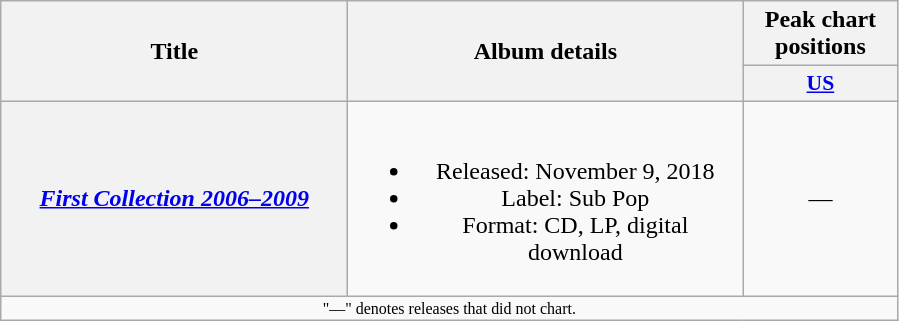<table class="wikitable plainrowheaders" style="text-align:center;">
<tr>
<th scope="col" rowspan="2" style="width:14em;">Title</th>
<th scope="col" rowspan="2" style="width:16em;">Album details</th>
<th scope="col" style="width:6em;">Peak chart positions</th>
</tr>
<tr>
<th scope="col" style="width:2.5em;font-size:90%;"><a href='#'>US</a><br></th>
</tr>
<tr>
<th scope="row"><em><a href='#'>First Collection 2006–2009</a></em></th>
<td><br><ul><li>Released: November 9, 2018</li><li>Label: Sub Pop</li><li>Format: CD, LP, digital download</li></ul></td>
<td style="text-align:center;">—</td>
</tr>
<tr>
<td colspan="4" style="text-align:center; font-size:8pt;">"—" denotes releases that did not chart.</td>
</tr>
</table>
